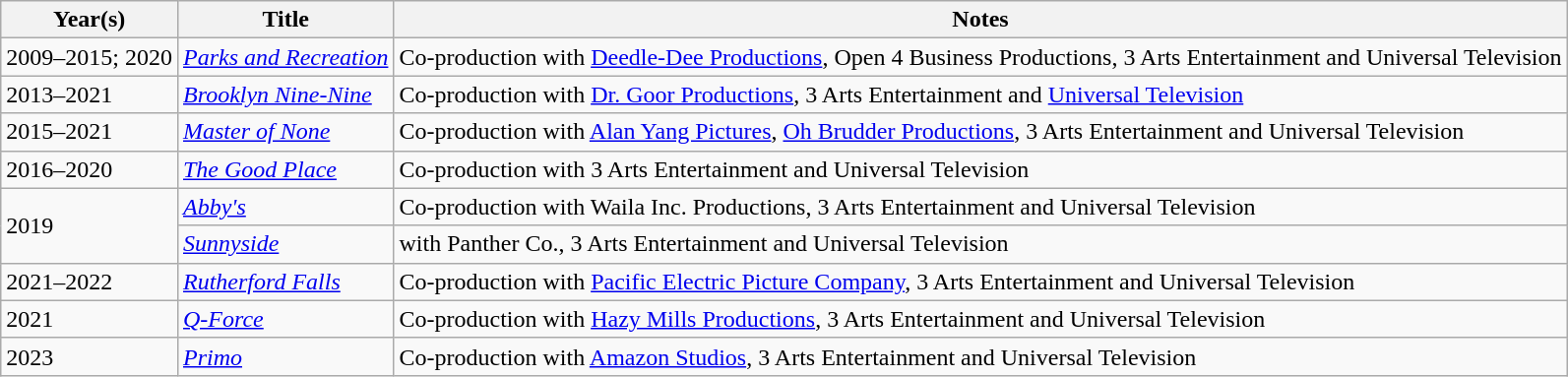<table class="wikitable sortable">
<tr>
<th>Year(s)</th>
<th>Title</th>
<th class="unsortable">Notes</th>
</tr>
<tr>
<td>2009–2015; 2020</td>
<td><em><a href='#'>Parks and Recreation</a></em></td>
<td>Co-production with <a href='#'>Deedle-Dee Productions</a>, Open 4 Business Productions, 3 Arts Entertainment and Universal Television</td>
</tr>
<tr>
<td>2013–2021</td>
<td><em><a href='#'>Brooklyn Nine-Nine</a></em></td>
<td>Co-production with <a href='#'>Dr. Goor Productions</a>, 3 Arts Entertainment and <a href='#'>Universal Television</a></td>
</tr>
<tr>
<td>2015–2021</td>
<td><em><a href='#'>Master of None</a></em></td>
<td>Co-production with <a href='#'>Alan Yang Pictures</a>, <a href='#'>Oh Brudder Productions</a>, 3 Arts Entertainment and Universal Television</td>
</tr>
<tr>
<td>2016–2020</td>
<td><em><a href='#'>The Good Place</a></em></td>
<td>Co-production with 3 Arts Entertainment and Universal Television</td>
</tr>
<tr>
<td rowspan="2">2019</td>
<td><em><a href='#'>Abby's</a></em></td>
<td>Co-production with Waila Inc. Productions, 3 Arts Entertainment and Universal Television</td>
</tr>
<tr>
<td><em><a href='#'>Sunnyside</a></em></td>
<td>with Panther Co., 3 Arts Entertainment and Universal Television</td>
</tr>
<tr>
<td>2021–2022</td>
<td><em><a href='#'>Rutherford Falls</a></em></td>
<td>Co-production with <a href='#'>Pacific Electric Picture Company</a>, 3 Arts Entertainment and Universal Television</td>
</tr>
<tr>
<td>2021</td>
<td><em><a href='#'>Q-Force</a></em></td>
<td>Co-production with <a href='#'>Hazy Mills Productions</a>, 3 Arts Entertainment and Universal Television</td>
</tr>
<tr>
<td>2023</td>
<td><em><a href='#'>Primo</a></em></td>
<td>Co-production with <a href='#'>Amazon Studios</a>, 3 Arts Entertainment and Universal Television</td>
</tr>
</table>
